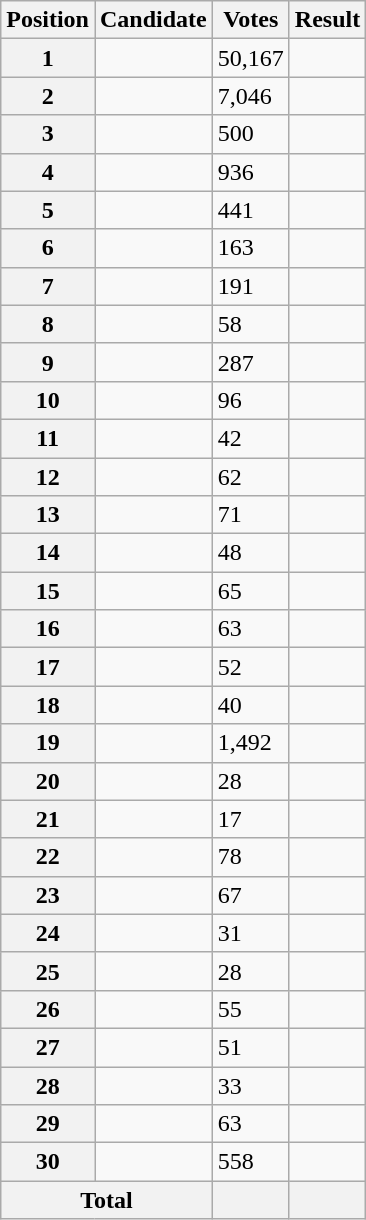<table class="wikitable sortable col3right">
<tr>
<th scope="col">Position</th>
<th scope="col">Candidate</th>
<th scope="col">Votes</th>
<th scope="col">Result</th>
</tr>
<tr>
<th scope="row">1</th>
<td></td>
<td>50,167</td>
<td></td>
</tr>
<tr>
<th scope="row">2</th>
<td></td>
<td>7,046</td>
<td></td>
</tr>
<tr>
<th scope="row">3</th>
<td></td>
<td>500</td>
<td></td>
</tr>
<tr>
<th scope="row">4</th>
<td></td>
<td>936</td>
<td></td>
</tr>
<tr>
<th scope="row">5</th>
<td></td>
<td>441</td>
<td></td>
</tr>
<tr>
<th scope="row">6</th>
<td></td>
<td>163</td>
<td></td>
</tr>
<tr>
<th scope="row">7</th>
<td></td>
<td>191</td>
<td></td>
</tr>
<tr>
<th scope="row">8</th>
<td></td>
<td>58</td>
<td></td>
</tr>
<tr>
<th scope="row">9</th>
<td></td>
<td>287</td>
<td></td>
</tr>
<tr>
<th scope="row">10</th>
<td></td>
<td>96</td>
<td></td>
</tr>
<tr>
<th scope="row">11</th>
<td></td>
<td>42</td>
<td></td>
</tr>
<tr>
<th scope="row">12</th>
<td></td>
<td>62</td>
<td></td>
</tr>
<tr>
<th scope="row">13</th>
<td></td>
<td>71</td>
<td></td>
</tr>
<tr>
<th scope="row">14</th>
<td></td>
<td>48</td>
<td></td>
</tr>
<tr>
<th scope="row">15</th>
<td></td>
<td>65</td>
<td></td>
</tr>
<tr>
<th scope="row">16</th>
<td></td>
<td>63</td>
<td></td>
</tr>
<tr>
<th scope="row">17</th>
<td></td>
<td>52</td>
<td></td>
</tr>
<tr>
<th scope="row">18</th>
<td></td>
<td>40</td>
<td></td>
</tr>
<tr>
<th scope="row">19</th>
<td></td>
<td>1,492</td>
<td></td>
</tr>
<tr>
<th scope="row">20</th>
<td></td>
<td>28</td>
<td></td>
</tr>
<tr>
<th scope="row">21</th>
<td></td>
<td>17</td>
<td></td>
</tr>
<tr>
<th scope="row">22</th>
<td></td>
<td>78</td>
<td></td>
</tr>
<tr>
<th scope="row">23</th>
<td></td>
<td>67</td>
<td></td>
</tr>
<tr>
<th scope="row">24</th>
<td></td>
<td>31</td>
<td></td>
</tr>
<tr>
<th scope="row">25</th>
<td></td>
<td>28</td>
<td></td>
</tr>
<tr>
<th scope="row">26</th>
<td></td>
<td>55</td>
<td></td>
</tr>
<tr>
<th scope="row">27</th>
<td></td>
<td>51</td>
<td></td>
</tr>
<tr>
<th scope="row">28</th>
<td></td>
<td>33</td>
<td></td>
</tr>
<tr>
<th scope="row">29</th>
<td></td>
<td>63</td>
<td></td>
</tr>
<tr>
<th scope="row">30</th>
<td></td>
<td>558</td>
<td></td>
</tr>
<tr class="sortbottom">
<th scope="row" colspan="2">Total</th>
<th></th>
<th></th>
</tr>
</table>
